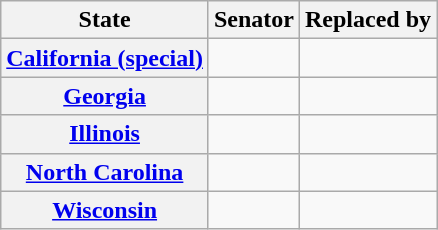<table class="wikitable sortable plainrowheaders">
<tr>
<th scope="col">State</th>
<th scope="col">Senator</th>
<th scope="col">Replaced by</th>
</tr>
<tr>
<th><a href='#'>California (special)</a></th>
<td></td>
<td></td>
</tr>
<tr>
<th><a href='#'>Georgia</a></th>
<td></td>
<td></td>
</tr>
<tr>
<th><a href='#'>Illinois</a></th>
<td></td>
<td></td>
</tr>
<tr>
<th><a href='#'>North Carolina</a></th>
<td></td>
<td></td>
</tr>
<tr>
<th><a href='#'>Wisconsin</a></th>
<td></td>
<td></td>
</tr>
</table>
